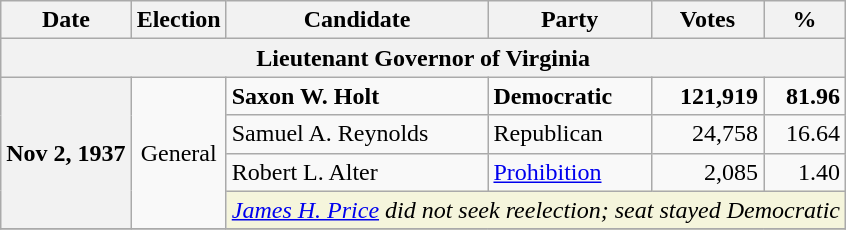<table class="wikitable">
<tr>
<th>Date</th>
<th>Election</th>
<th>Candidate</th>
<th>Party</th>
<th>Votes</th>
<th>%</th>
</tr>
<tr>
<th colspan="6">Lieutenant Governor of Virginia</th>
</tr>
<tr>
<th rowspan="4">Nov 2, 1937</th>
<td rowspan="4" align="center">General</td>
<td><strong>Saxon W. Holt</strong></td>
<td><strong>Democratic</strong></td>
<td align="right"><strong>121,919</strong></td>
<td align="right"><strong>81.96</strong></td>
</tr>
<tr>
<td>Samuel A. Reynolds</td>
<td>Republican</td>
<td align="right">24,758</td>
<td align="right">16.64</td>
</tr>
<tr>
<td>Robert L. Alter</td>
<td><a href='#'>Prohibition</a></td>
<td align="right">2,085</td>
<td align="right">1.40</td>
</tr>
<tr>
<td colspan="4" style="background:Beige"><em><a href='#'>James H. Price</a> did not seek reelection; seat stayed Democratic</em></td>
</tr>
<tr>
</tr>
</table>
